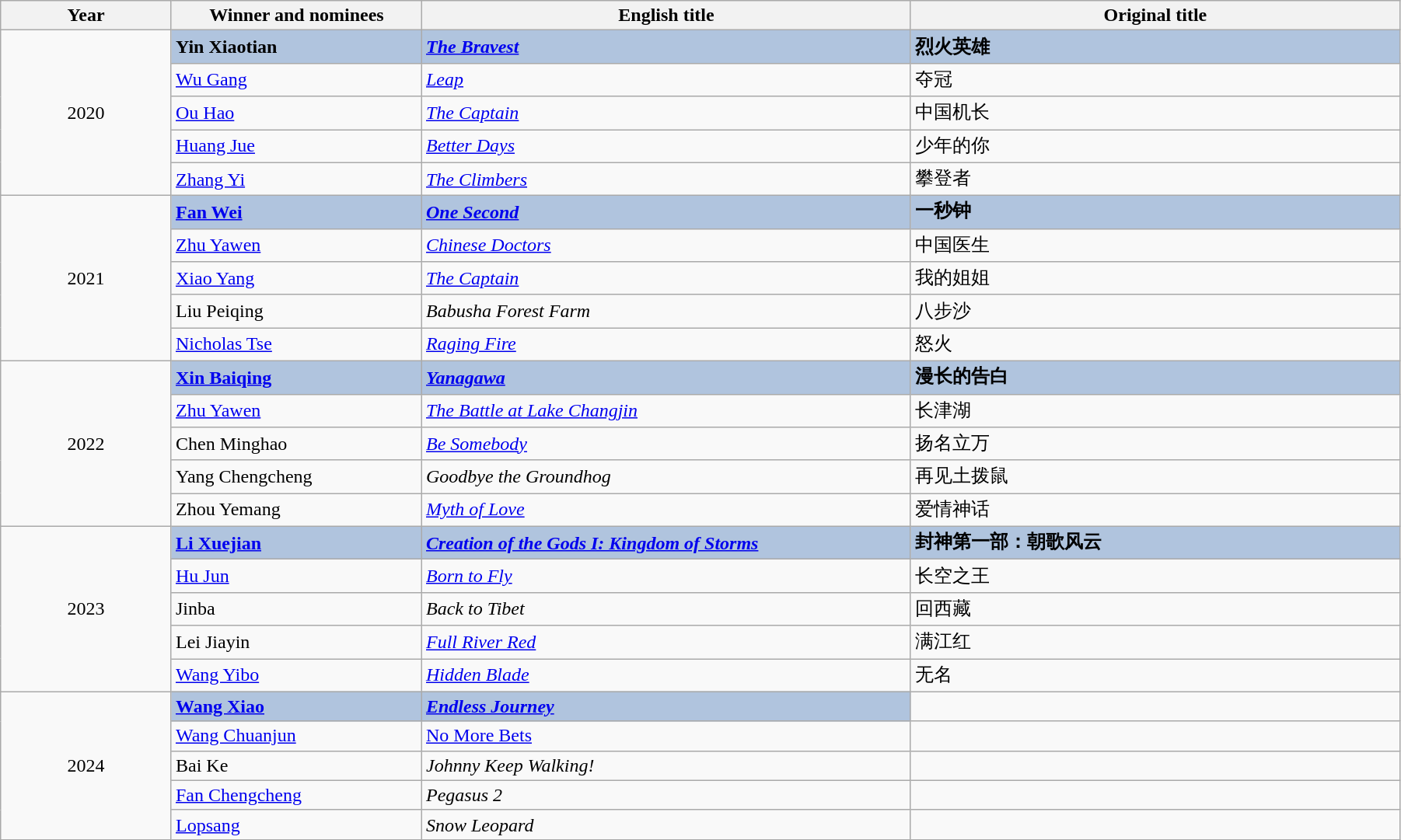<table class="wikitable" width="95%" cellpadding="5">
<tr>
<th width="100"><strong>Year</strong></th>
<th width="150"><strong>Winner and nominees</strong></th>
<th width="300"><strong>English title</strong></th>
<th width="300"><strong>Original title</strong></th>
</tr>
<tr>
<td rowspan="5" style="text-align:center;">2020</td>
<td style="background:#B0C4DE;"><strong>Yin Xiaotian</strong></td>
<td style="background:#B0C4DE;"><strong><em><a href='#'>The Bravest</a></em></strong></td>
<td style="background:#B0C4DE;"><strong>烈火英雄</strong></td>
</tr>
<tr>
<td><a href='#'>Wu Gang</a></td>
<td><em><a href='#'>Leap</a></em></td>
<td>夺冠</td>
</tr>
<tr>
<td><a href='#'>Ou Hao</a></td>
<td><em><a href='#'>The Captain</a></em></td>
<td>中国机长</td>
</tr>
<tr>
<td><a href='#'>Huang Jue</a></td>
<td><em><a href='#'>Better Days</a></em></td>
<td>少年的你</td>
</tr>
<tr>
<td><a href='#'>Zhang Yi</a></td>
<td><em><a href='#'>The Climbers</a></em></td>
<td>攀登者</td>
</tr>
<tr>
<td rowspan="5" style="text-align:center;">2021</td>
<td style="background:#B0C4DE;"><strong><a href='#'>Fan Wei</a></strong></td>
<td style="background:#B0C4DE;"><strong><em><a href='#'>One Second</a></em></strong></td>
<td style="background:#B0C4DE;"><strong>一秒钟	</strong></td>
</tr>
<tr>
<td><a href='#'>Zhu Yawen</a></td>
<td><em><a href='#'>Chinese Doctors</a></em></td>
<td>中国医生</td>
</tr>
<tr>
<td><a href='#'>Xiao Yang</a></td>
<td><em><a href='#'>The Captain</a></em></td>
<td>我的姐姐</td>
</tr>
<tr>
<td>Liu Peiqing</td>
<td><em>Babusha Forest Farm</em></td>
<td>八步沙</td>
</tr>
<tr>
<td><a href='#'>Nicholas Tse</a></td>
<td><em><a href='#'>Raging Fire</a></em></td>
<td>怒火</td>
</tr>
<tr>
<td rowspan="5" style="text-align:center;">2022</td>
<td style="background:#B0C4DE;"><strong><a href='#'>Xin Baiqing</a></strong></td>
<td style="background:#B0C4DE;"><strong><em><a href='#'>Yanagawa</a></em></strong></td>
<td style="background:#B0C4DE;"><strong>漫长的告白</strong></td>
</tr>
<tr>
<td><a href='#'>Zhu Yawen</a></td>
<td><em><a href='#'>The Battle at Lake Changjin</a></em></td>
<td>长津湖</td>
</tr>
<tr>
<td>Chen Minghao</td>
<td><em><a href='#'>Be Somebody</a></em></td>
<td>扬名立万</td>
</tr>
<tr>
<td>Yang Chengcheng</td>
<td><em>Goodbye the Groundhog</em></td>
<td>再见土拨鼠</td>
</tr>
<tr>
<td>Zhou Yemang</td>
<td><em><a href='#'>Myth of Love</a></em></td>
<td>爱情神话</td>
</tr>
<tr>
<td rowspan="5" style="text-align:center;">2023</td>
<td style="background:#B0C4DE;"><strong><a href='#'>Li Xuejian</a></strong></td>
<td style="background:#B0C4DE;"><strong><em><a href='#'>Creation of the Gods I: Kingdom of Storms</a></em></strong></td>
<td style="background:#B0C4DE;"><strong>封神第一部：朝歌风云</strong></td>
</tr>
<tr>
<td><a href='#'>Hu Jun</a></td>
<td><a href='#'><em>Born to Fly</em></a></td>
<td>长空之王</td>
</tr>
<tr>
<td>Jinba</td>
<td><em>Back to Tibet</em></td>
<td>回西藏</td>
</tr>
<tr>
<td>Lei Jiayin</td>
<td><em><a href='#'>Full River Red</a></em></td>
<td>满江红</td>
</tr>
<tr>
<td><a href='#'>Wang Yibo</a></td>
<td><em><a href='#'>Hidden Blade</a></em></td>
<td>无名</td>
</tr>
<tr>
<td rowspan="5" style="text-align:center;">2024</td>
<td style="background:#B0C4DE;"><strong><a href='#'>Wang Xiao</a></strong></td>
<td style="background:#B0C4DE;"><strong><em><a href='#'>Endless Journey</a></em></strong></td>
<td></td>
</tr>
<tr>
<td><a href='#'>Wang Chuanjun</a></td>
<td><a href='#'>No More Bets</a></td>
<td></td>
</tr>
<tr>
<td>Bai Ke</td>
<td><em>Johnny Keep Walking!</em></td>
<td></td>
</tr>
<tr>
<td><a href='#'>Fan Chengcheng</a></td>
<td><em>Pegasus 2</em></td>
<td></td>
</tr>
<tr>
<td><a href='#'>Lopsang</a></td>
<td><em>Snow Leopard</em></td>
<td></td>
</tr>
</table>
